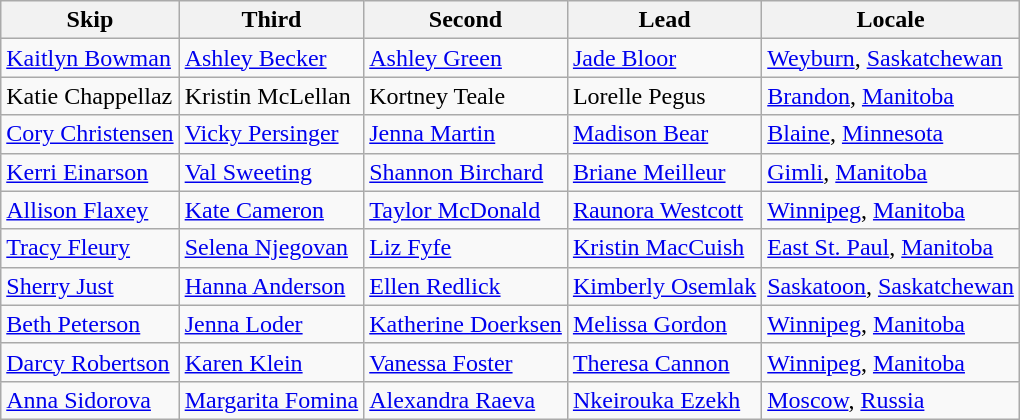<table class=wikitable>
<tr>
<th>Skip</th>
<th>Third</th>
<th>Second</th>
<th>Lead</th>
<th>Locale</th>
</tr>
<tr>
<td><a href='#'>Kaitlyn Bowman</a></td>
<td><a href='#'>Ashley Becker</a></td>
<td><a href='#'>Ashley Green</a></td>
<td><a href='#'>Jade Bloor</a></td>
<td> <a href='#'>Weyburn</a>, <a href='#'>Saskatchewan</a></td>
</tr>
<tr>
<td>Katie Chappellaz</td>
<td>Kristin McLellan</td>
<td>Kortney Teale</td>
<td>Lorelle Pegus</td>
<td> <a href='#'>Brandon</a>, <a href='#'>Manitoba</a></td>
</tr>
<tr>
<td><a href='#'>Cory Christensen</a></td>
<td><a href='#'>Vicky Persinger</a></td>
<td><a href='#'>Jenna Martin</a></td>
<td><a href='#'>Madison Bear</a></td>
<td> <a href='#'>Blaine</a>, <a href='#'>Minnesota</a></td>
</tr>
<tr>
<td><a href='#'>Kerri Einarson</a></td>
<td><a href='#'>Val Sweeting</a></td>
<td><a href='#'>Shannon Birchard</a></td>
<td><a href='#'>Briane Meilleur</a></td>
<td> <a href='#'>Gimli</a>, <a href='#'>Manitoba</a></td>
</tr>
<tr>
<td><a href='#'>Allison Flaxey</a></td>
<td><a href='#'>Kate Cameron</a></td>
<td><a href='#'>Taylor McDonald</a></td>
<td><a href='#'>Raunora Westcott</a></td>
<td> <a href='#'>Winnipeg</a>, <a href='#'>Manitoba</a></td>
</tr>
<tr>
<td><a href='#'>Tracy Fleury</a></td>
<td><a href='#'>Selena Njegovan</a></td>
<td><a href='#'>Liz Fyfe</a></td>
<td><a href='#'>Kristin MacCuish</a></td>
<td> <a href='#'>East St. Paul</a>, <a href='#'>Manitoba</a></td>
</tr>
<tr>
<td><a href='#'>Sherry Just</a></td>
<td><a href='#'>Hanna Anderson</a></td>
<td><a href='#'>Ellen Redlick</a></td>
<td><a href='#'>Kimberly Osemlak</a></td>
<td> <a href='#'>Saskatoon</a>, <a href='#'>Saskatchewan</a></td>
</tr>
<tr>
<td><a href='#'>Beth Peterson</a></td>
<td><a href='#'>Jenna Loder</a></td>
<td><a href='#'>Katherine Doerksen</a></td>
<td><a href='#'>Melissa Gordon</a></td>
<td> <a href='#'>Winnipeg</a>, <a href='#'>Manitoba</a></td>
</tr>
<tr>
<td><a href='#'>Darcy Robertson</a></td>
<td><a href='#'>Karen Klein</a></td>
<td><a href='#'>Vanessa Foster</a></td>
<td><a href='#'>Theresa Cannon</a></td>
<td> <a href='#'>Winnipeg</a>, <a href='#'>Manitoba</a></td>
</tr>
<tr>
<td><a href='#'>Anna Sidorova</a></td>
<td><a href='#'>Margarita Fomina</a></td>
<td><a href='#'>Alexandra Raeva</a></td>
<td><a href='#'>Nkeirouka Ezekh</a></td>
<td> <a href='#'>Moscow</a>, <a href='#'>Russia</a></td>
</tr>
</table>
